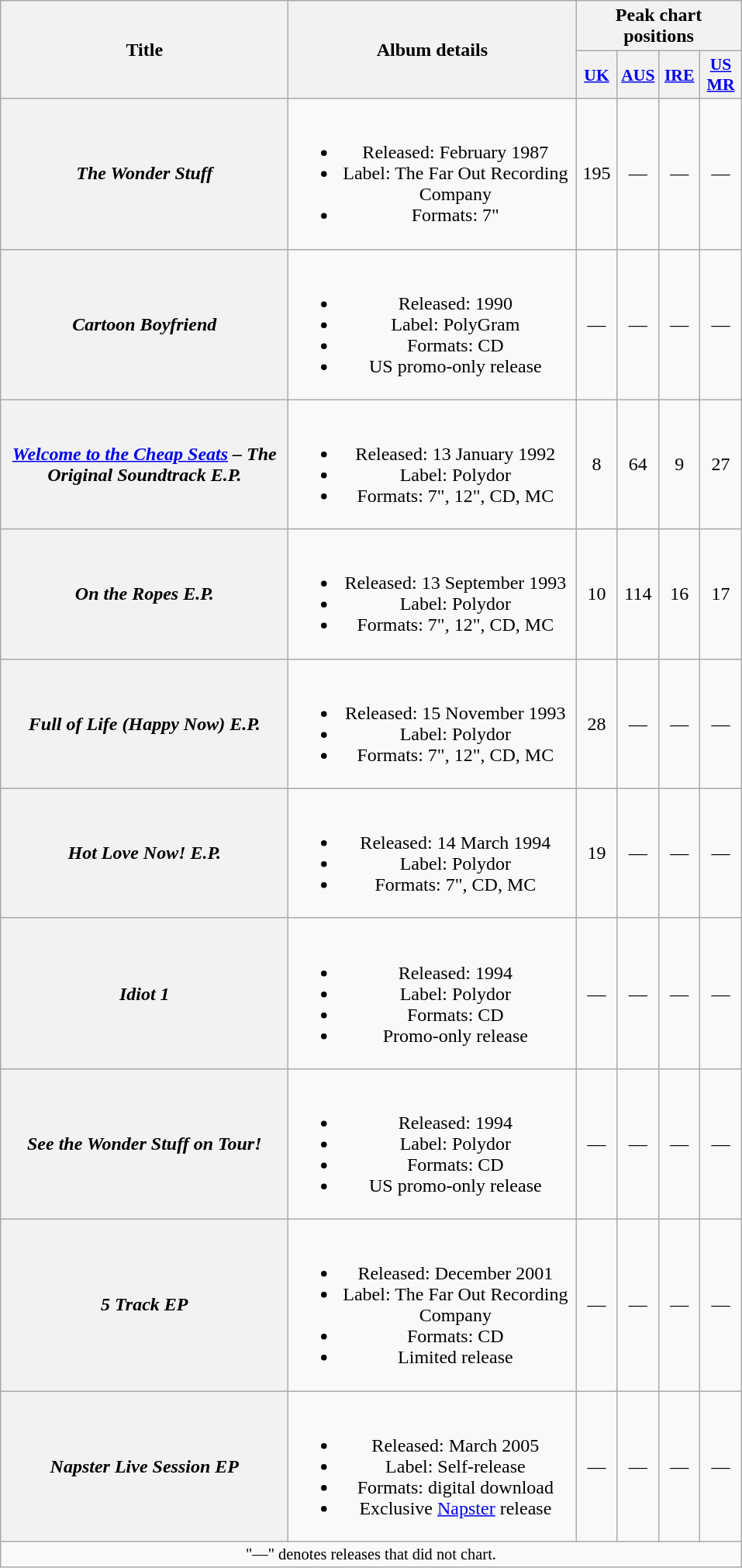<table class="wikitable plainrowheaders" style="text-align:center;">
<tr>
<th rowspan="2" scope="col" style="width:15em;">Title</th>
<th rowspan="2" scope="col" style="width:15em;">Album details</th>
<th colspan="4">Peak chart positions</th>
</tr>
<tr>
<th scope="col" style="width:2em;font-size:90%;"><a href='#'>UK</a><br></th>
<th scope="col" style="width:2em;font-size:90%;"><a href='#'>AUS</a><br></th>
<th scope="col" style="width:2em;font-size:90%;"><a href='#'>IRE</a><br></th>
<th scope="col" style="width:2em;font-size:90%;"><a href='#'>US MR</a><br></th>
</tr>
<tr>
<th scope="row"><em>The Wonder Stuff</em></th>
<td><br><ul><li>Released: February 1987</li><li>Label: The Far Out Recording Company</li><li>Formats: 7"</li></ul></td>
<td>195</td>
<td>—</td>
<td>—</td>
<td>—</td>
</tr>
<tr>
<th scope="row"><em>Cartoon Boyfriend</em></th>
<td><br><ul><li>Released: 1990</li><li>Label: PolyGram</li><li>Formats: CD</li><li>US promo-only release</li></ul></td>
<td>—</td>
<td>—</td>
<td>—</td>
<td>—</td>
</tr>
<tr>
<th scope="row"><em><a href='#'>Welcome to the Cheap Seats</a> – The Original Soundtrack E.P.</em></th>
<td><br><ul><li>Released: 13 January 1992</li><li>Label: Polydor</li><li>Formats: 7", 12", CD, MC</li></ul></td>
<td>8</td>
<td>64</td>
<td>9</td>
<td>27</td>
</tr>
<tr>
<th scope="row"><em>On the Ropes E.P.</em></th>
<td><br><ul><li>Released: 13 September 1993</li><li>Label: Polydor</li><li>Formats: 7", 12", CD, MC</li></ul></td>
<td>10</td>
<td>114</td>
<td>16</td>
<td>17</td>
</tr>
<tr>
<th scope="row"><em>Full of Life (Happy Now) E.P.</em></th>
<td><br><ul><li>Released: 15 November 1993</li><li>Label: Polydor</li><li>Formats: 7", 12", CD, MC</li></ul></td>
<td>28</td>
<td>—</td>
<td>—</td>
<td>—</td>
</tr>
<tr>
<th scope="row"><em>Hot Love Now! E.P.</em></th>
<td><br><ul><li>Released: 14 March 1994</li><li>Label: Polydor</li><li>Formats: 7", CD, MC</li></ul></td>
<td>19</td>
<td>—</td>
<td>—</td>
<td>—</td>
</tr>
<tr>
<th scope="row"><em>Idiot 1</em></th>
<td><br><ul><li>Released: 1994</li><li>Label: Polydor</li><li>Formats: CD</li><li>Promo-only release</li></ul></td>
<td>—</td>
<td>—</td>
<td>—</td>
<td>—</td>
</tr>
<tr>
<th scope="row"><em>See the Wonder Stuff on Tour!</em></th>
<td><br><ul><li>Released: 1994</li><li>Label: Polydor</li><li>Formats: CD</li><li>US promo-only release</li></ul></td>
<td>—</td>
<td>—</td>
<td>—</td>
<td>—</td>
</tr>
<tr>
<th scope="row"><em>5 Track EP</em></th>
<td><br><ul><li>Released: December 2001</li><li>Label: The Far Out Recording Company</li><li>Formats: CD</li><li>Limited release</li></ul></td>
<td>—</td>
<td>—</td>
<td>—</td>
<td>—</td>
</tr>
<tr>
<th scope="row"><em>Napster Live Session EP</em></th>
<td><br><ul><li>Released: March 2005</li><li>Label: Self-release</li><li>Formats: digital download</li><li>Exclusive <a href='#'>Napster</a> release</li></ul></td>
<td>—</td>
<td>—</td>
<td>—</td>
<td>—</td>
</tr>
<tr>
<td colspan="6" style="font-size:85%">"—" denotes releases that did not chart.</td>
</tr>
</table>
